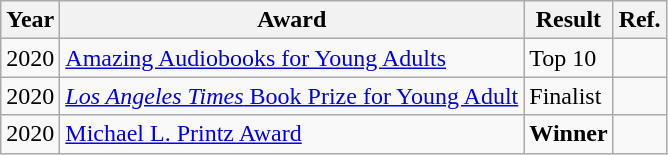<table class="wikitable sortable mw-collapsible">
<tr>
<th>Year</th>
<th>Award</th>
<th>Result</th>
<th>Ref.</th>
</tr>
<tr>
<td>2020</td>
<td><a href='#'>Amazing Audiobooks for Young Adults</a></td>
<td>Top 10</td>
<td></td>
</tr>
<tr>
<td>2020</td>
<td><a href='#'><em>Los Angeles Times</em> Book Prize for Young Adult</a></td>
<td>Finalist</td>
<td></td>
</tr>
<tr>
<td>2020</td>
<td><a href='#'>Michael L. Printz Award</a></td>
<td><strong>Winner</strong></td>
<td></td>
</tr>
</table>
